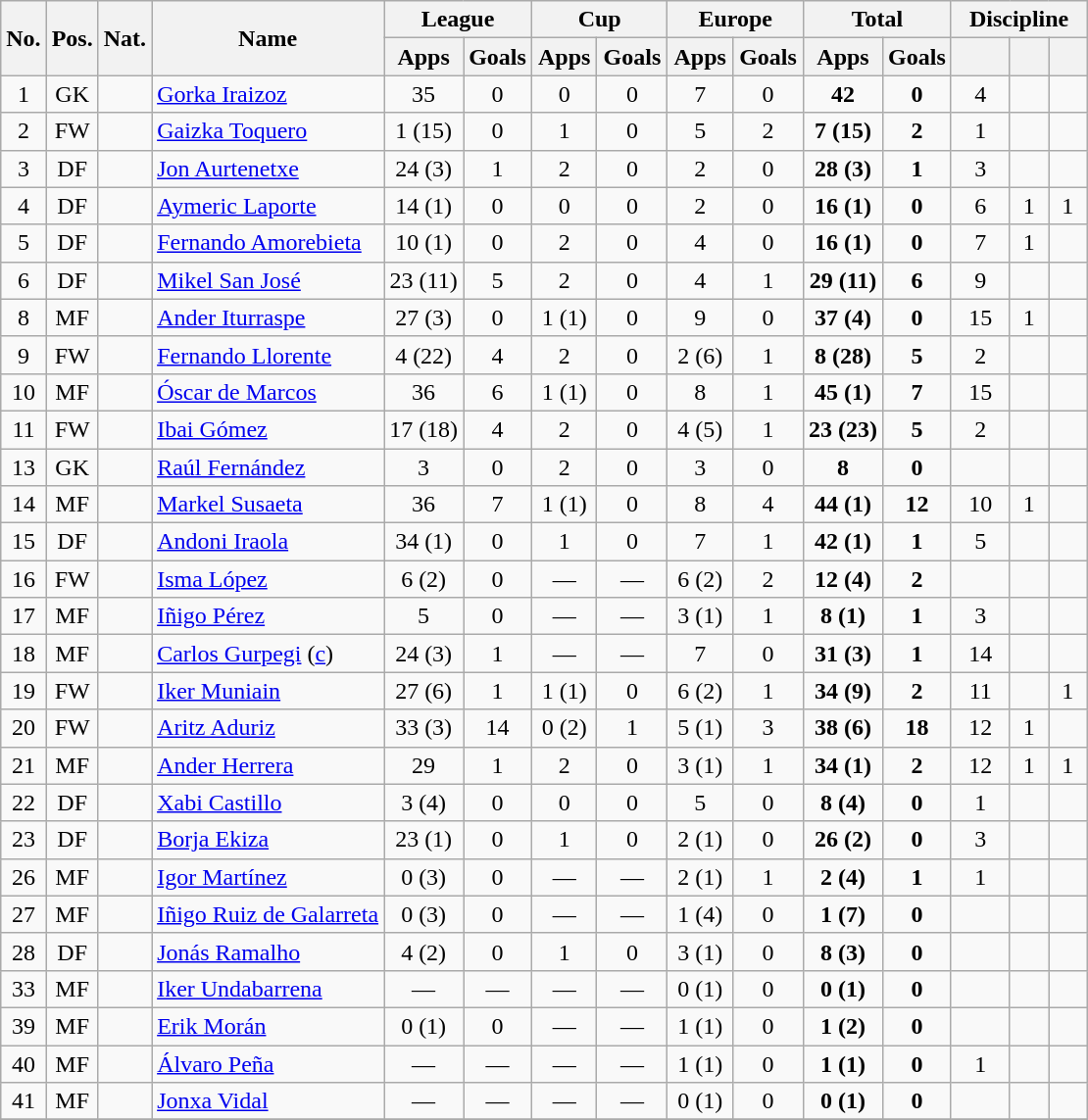<table class="wikitable" style="text-align:center">
<tr>
<th rowspan="2" valign="center">No.</th>
<th rowspan="2" valign="center">Pos.</th>
<th rowspan="2" valign="center">Nat.</th>
<th rowspan="2" valign="center">Name</th>
<th colspan="2" width="85">League</th>
<th colspan="2" width="85">Cup</th>
<th colspan="2" width="85">Europe</th>
<th colspan="2" width="85">Total</th>
<th colspan="3" width="85">Discipline</th>
</tr>
<tr>
<th>Apps</th>
<th>Goals</th>
<th>Apps</th>
<th>Goals</th>
<th>Apps</th>
<th>Goals</th>
<th>Apps</th>
<th>Goals</th>
<th></th>
<th></th>
<th></th>
</tr>
<tr>
<td>1</td>
<td>GK</td>
<td></td>
<td align="left"><a href='#'>Gorka Iraizoz</a></td>
<td>35</td>
<td>0</td>
<td>0</td>
<td>0</td>
<td>7</td>
<td>0</td>
<td><strong>42</strong></td>
<td><strong>0</strong></td>
<td>4</td>
<td></td>
<td></td>
</tr>
<tr>
<td>2</td>
<td>FW</td>
<td></td>
<td align="left"><a href='#'>Gaizka Toquero</a></td>
<td>1 (15)</td>
<td>0</td>
<td>1</td>
<td>0</td>
<td>5</td>
<td>2</td>
<td><strong>7 (15)</strong></td>
<td><strong>2</strong></td>
<td>1</td>
<td></td>
<td></td>
</tr>
<tr>
<td>3</td>
<td>DF</td>
<td></td>
<td align="left"><a href='#'>Jon Aurtenetxe</a></td>
<td>24 (3)</td>
<td>1</td>
<td>2</td>
<td>0</td>
<td>2</td>
<td>0</td>
<td><strong>28 (3)</strong></td>
<td><strong>1</strong></td>
<td>3</td>
<td></td>
<td></td>
</tr>
<tr>
<td>4</td>
<td>DF</td>
<td></td>
<td align="left"><a href='#'>Aymeric Laporte</a></td>
<td>14 (1)</td>
<td>0</td>
<td>0</td>
<td>0</td>
<td>2</td>
<td>0</td>
<td><strong>16 (1)</strong></td>
<td><strong>0</strong></td>
<td>6</td>
<td>1</td>
<td>1</td>
</tr>
<tr>
<td>5</td>
<td>DF</td>
<td></td>
<td align="left"><a href='#'>Fernando Amorebieta</a></td>
<td>10 (1)</td>
<td>0</td>
<td>2</td>
<td>0</td>
<td>4</td>
<td>0</td>
<td><strong>16 (1)</strong></td>
<td><strong>0</strong></td>
<td>7</td>
<td>1</td>
<td></td>
</tr>
<tr>
<td>6</td>
<td>DF</td>
<td></td>
<td align="left"><a href='#'>Mikel San José</a></td>
<td>23 (11)</td>
<td>5</td>
<td>2</td>
<td>0</td>
<td>4</td>
<td>1</td>
<td><strong>29 (11)</strong></td>
<td><strong>6</strong></td>
<td>9</td>
<td></td>
<td></td>
</tr>
<tr>
<td>8</td>
<td>MF</td>
<td></td>
<td align="left"><a href='#'>Ander Iturraspe</a></td>
<td>27 (3)</td>
<td>0</td>
<td>1 (1)</td>
<td>0</td>
<td>9</td>
<td>0</td>
<td><strong>37 (4)</strong></td>
<td><strong>0</strong></td>
<td>15</td>
<td>1</td>
<td></td>
</tr>
<tr>
<td>9</td>
<td>FW</td>
<td></td>
<td align="left"><a href='#'>Fernando Llorente</a></td>
<td>4 (22)</td>
<td>4</td>
<td>2</td>
<td>0</td>
<td>2 (6)</td>
<td>1</td>
<td><strong>8 (28)</strong></td>
<td><strong>5</strong></td>
<td>2</td>
<td></td>
<td></td>
</tr>
<tr>
<td>10</td>
<td>MF</td>
<td></td>
<td align="left"><a href='#'>Óscar de Marcos</a></td>
<td>36</td>
<td>6</td>
<td>1 (1)</td>
<td>0</td>
<td>8</td>
<td>1</td>
<td><strong>45 (1)</strong></td>
<td><strong>7</strong></td>
<td>15</td>
<td></td>
<td></td>
</tr>
<tr>
<td>11</td>
<td>FW</td>
<td></td>
<td align="left"><a href='#'>Ibai Gómez</a></td>
<td>17 (18)</td>
<td>4</td>
<td>2</td>
<td>0</td>
<td>4 (5)</td>
<td>1</td>
<td><strong>23 (23)</strong></td>
<td><strong>5</strong></td>
<td>2</td>
<td></td>
<td></td>
</tr>
<tr>
<td>13</td>
<td>GK</td>
<td></td>
<td align="left"><a href='#'>Raúl Fernández</a></td>
<td>3</td>
<td>0</td>
<td>2</td>
<td>0</td>
<td>3</td>
<td>0</td>
<td><strong>8</strong></td>
<td><strong>0</strong></td>
<td></td>
<td></td>
<td></td>
</tr>
<tr>
<td>14</td>
<td>MF</td>
<td></td>
<td align="left"><a href='#'>Markel Susaeta</a></td>
<td>36</td>
<td>7</td>
<td>1 (1)</td>
<td>0</td>
<td>8</td>
<td>4</td>
<td><strong>44 (1)</strong></td>
<td><strong>12</strong></td>
<td>10</td>
<td>1</td>
<td></td>
</tr>
<tr>
<td>15</td>
<td>DF</td>
<td></td>
<td align="left"><a href='#'>Andoni Iraola</a></td>
<td>34 (1)</td>
<td>0</td>
<td>1</td>
<td>0</td>
<td>7</td>
<td>1</td>
<td><strong>42 (1)</strong></td>
<td><strong>1</strong></td>
<td>5</td>
<td></td>
<td></td>
</tr>
<tr>
<td>16</td>
<td>FW</td>
<td></td>
<td align="left"><a href='#'>Isma López</a></td>
<td>6 (2)</td>
<td>0</td>
<td>—</td>
<td>—</td>
<td>6 (2)</td>
<td>2</td>
<td><strong>12 (4)</strong></td>
<td><strong>2</strong></td>
<td></td>
<td></td>
<td></td>
</tr>
<tr>
<td>17</td>
<td>MF</td>
<td></td>
<td align="left"><a href='#'>Iñigo Pérez</a></td>
<td>5</td>
<td>0</td>
<td>—</td>
<td>—</td>
<td>3 (1)</td>
<td>1</td>
<td><strong>8 (1)</strong></td>
<td><strong>1</strong></td>
<td>3</td>
<td></td>
<td></td>
</tr>
<tr>
<td>18</td>
<td>MF</td>
<td></td>
<td align="left"><a href='#'>Carlos Gurpegi</a> (<a href='#'>c</a>)</td>
<td>24 (3)</td>
<td>1</td>
<td>—</td>
<td>—</td>
<td>7</td>
<td>0</td>
<td><strong>31 (3)</strong></td>
<td><strong>1</strong></td>
<td>14</td>
<td></td>
<td></td>
</tr>
<tr>
<td>19</td>
<td>FW</td>
<td></td>
<td align="left"><a href='#'>Iker Muniain</a></td>
<td>27 (6)</td>
<td>1</td>
<td>1 (1)</td>
<td>0</td>
<td>6 (2)</td>
<td>1</td>
<td><strong>34 (9)</strong></td>
<td><strong>2</strong></td>
<td>11</td>
<td></td>
<td>1</td>
</tr>
<tr>
<td>20</td>
<td>FW</td>
<td></td>
<td align="left"><a href='#'>Aritz Aduriz</a></td>
<td>33 (3)</td>
<td>14</td>
<td>0 (2)</td>
<td>1</td>
<td>5 (1)</td>
<td>3</td>
<td><strong>38 (6)</strong></td>
<td><strong>18</strong></td>
<td>12</td>
<td>1</td>
<td></td>
</tr>
<tr>
<td>21</td>
<td>MF</td>
<td></td>
<td align="left"><a href='#'>Ander Herrera</a></td>
<td>29</td>
<td>1</td>
<td>2</td>
<td>0</td>
<td>3 (1)</td>
<td>1</td>
<td><strong>34 (1)</strong></td>
<td><strong>2</strong></td>
<td>12</td>
<td>1</td>
<td>1</td>
</tr>
<tr>
<td>22</td>
<td>DF</td>
<td></td>
<td align="left"><a href='#'>Xabi Castillo</a></td>
<td>3 (4)</td>
<td>0</td>
<td>0</td>
<td>0</td>
<td>5</td>
<td>0</td>
<td><strong>8 (4)</strong></td>
<td><strong>0</strong></td>
<td>1</td>
<td></td>
<td></td>
</tr>
<tr>
<td>23</td>
<td>DF</td>
<td></td>
<td align="left"><a href='#'>Borja Ekiza</a></td>
<td>23 (1)</td>
<td>0</td>
<td>1</td>
<td>0</td>
<td>2 (1)</td>
<td>0</td>
<td><strong>26 (2)</strong></td>
<td><strong>0</strong></td>
<td>3</td>
<td></td>
<td></td>
</tr>
<tr>
<td>26</td>
<td>MF</td>
<td></td>
<td align="left"><a href='#'>Igor Martínez</a></td>
<td>0 (3)</td>
<td>0</td>
<td>—</td>
<td>—</td>
<td>2 (1)</td>
<td>1</td>
<td><strong>2 (4)</strong></td>
<td><strong>1</strong></td>
<td>1</td>
<td></td>
<td></td>
</tr>
<tr>
<td>27</td>
<td>MF</td>
<td></td>
<td align="left"><a href='#'>Iñigo Ruiz de Galarreta</a></td>
<td>0 (3)</td>
<td>0</td>
<td>—</td>
<td>—</td>
<td>1 (4)</td>
<td>0</td>
<td><strong>1 (7)</strong></td>
<td><strong>0</strong></td>
<td></td>
<td></td>
<td></td>
</tr>
<tr>
<td>28</td>
<td align="center">DF</td>
<td></td>
<td align="left"><a href='#'>Jonás Ramalho</a></td>
<td>4 (2)</td>
<td>0</td>
<td>1</td>
<td>0</td>
<td>3 (1)</td>
<td>0</td>
<td><strong>8 (3)</strong></td>
<td><strong>0</strong></td>
<td></td>
<td></td>
<td></td>
</tr>
<tr>
<td>33</td>
<td align="center">MF</td>
<td></td>
<td align="left"><a href='#'>Iker Undabarrena</a></td>
<td>—</td>
<td>—</td>
<td>—</td>
<td>—</td>
<td>0 (1)</td>
<td>0</td>
<td><strong>0 (1)</strong></td>
<td><strong>0</strong></td>
<td></td>
<td></td>
<td></td>
</tr>
<tr>
<td>39</td>
<td align="center">MF</td>
<td></td>
<td align="left"><a href='#'>Erik Morán</a></td>
<td>0 (1)</td>
<td>0</td>
<td>—</td>
<td>—</td>
<td>1 (1)</td>
<td>0</td>
<td><strong>1 (2)</strong></td>
<td><strong>0</strong></td>
<td></td>
<td></td>
<td></td>
</tr>
<tr>
<td>40</td>
<td align="center">MF</td>
<td></td>
<td align="left"><a href='#'>Álvaro Peña</a></td>
<td>—</td>
<td>—</td>
<td>—</td>
<td>—</td>
<td>1 (1)</td>
<td>0</td>
<td><strong>1 (1)</strong></td>
<td><strong>0</strong></td>
<td>1</td>
<td></td>
<td></td>
</tr>
<tr>
<td>41</td>
<td align="center">MF</td>
<td></td>
<td align="left"><a href='#'>Jonxa Vidal</a></td>
<td>—</td>
<td>—</td>
<td>—</td>
<td>—</td>
<td>0 (1)</td>
<td>0</td>
<td><strong>0 (1)</strong></td>
<td><strong>0</strong></td>
<td></td>
<td></td>
<td></td>
</tr>
<tr>
</tr>
</table>
